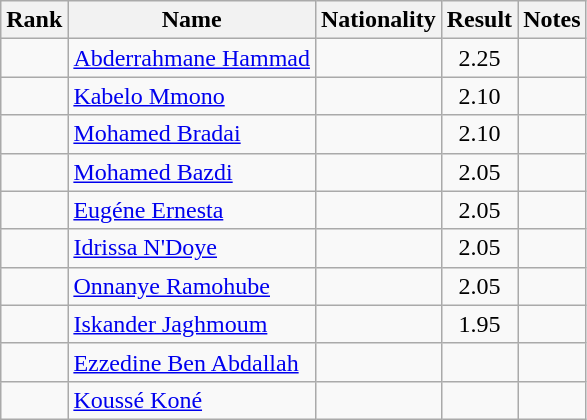<table class="wikitable sortable" style="text-align:center">
<tr>
<th>Rank</th>
<th>Name</th>
<th>Nationality</th>
<th>Result</th>
<th>Notes</th>
</tr>
<tr>
<td></td>
<td align=left><a href='#'>Abderrahmane Hammad</a></td>
<td align=left></td>
<td>2.25</td>
<td></td>
</tr>
<tr>
<td></td>
<td align=left><a href='#'>Kabelo Mmono</a></td>
<td align=left></td>
<td>2.10</td>
<td></td>
</tr>
<tr>
<td></td>
<td align=left><a href='#'>Mohamed Bradai</a></td>
<td align=left></td>
<td>2.10</td>
<td></td>
</tr>
<tr>
<td></td>
<td align=left><a href='#'>Mohamed Bazdi</a></td>
<td align=left></td>
<td>2.05</td>
<td></td>
</tr>
<tr>
<td></td>
<td align=left><a href='#'>Eugéne Ernesta</a></td>
<td align=left></td>
<td>2.05</td>
<td></td>
</tr>
<tr>
<td></td>
<td align=left><a href='#'>Idrissa N'Doye</a></td>
<td align=left></td>
<td>2.05</td>
<td></td>
</tr>
<tr>
<td></td>
<td align=left><a href='#'>Onnanye Ramohube</a></td>
<td align=left></td>
<td>2.05</td>
<td></td>
</tr>
<tr>
<td></td>
<td align=left><a href='#'>Iskander Jaghmoum</a></td>
<td align=left></td>
<td>1.95</td>
<td></td>
</tr>
<tr>
<td></td>
<td align=left><a href='#'>Ezzedine Ben Abdallah</a></td>
<td align=left></td>
<td></td>
<td></td>
</tr>
<tr>
<td></td>
<td align=left><a href='#'>Koussé Koné</a></td>
<td align=left></td>
<td></td>
<td></td>
</tr>
</table>
